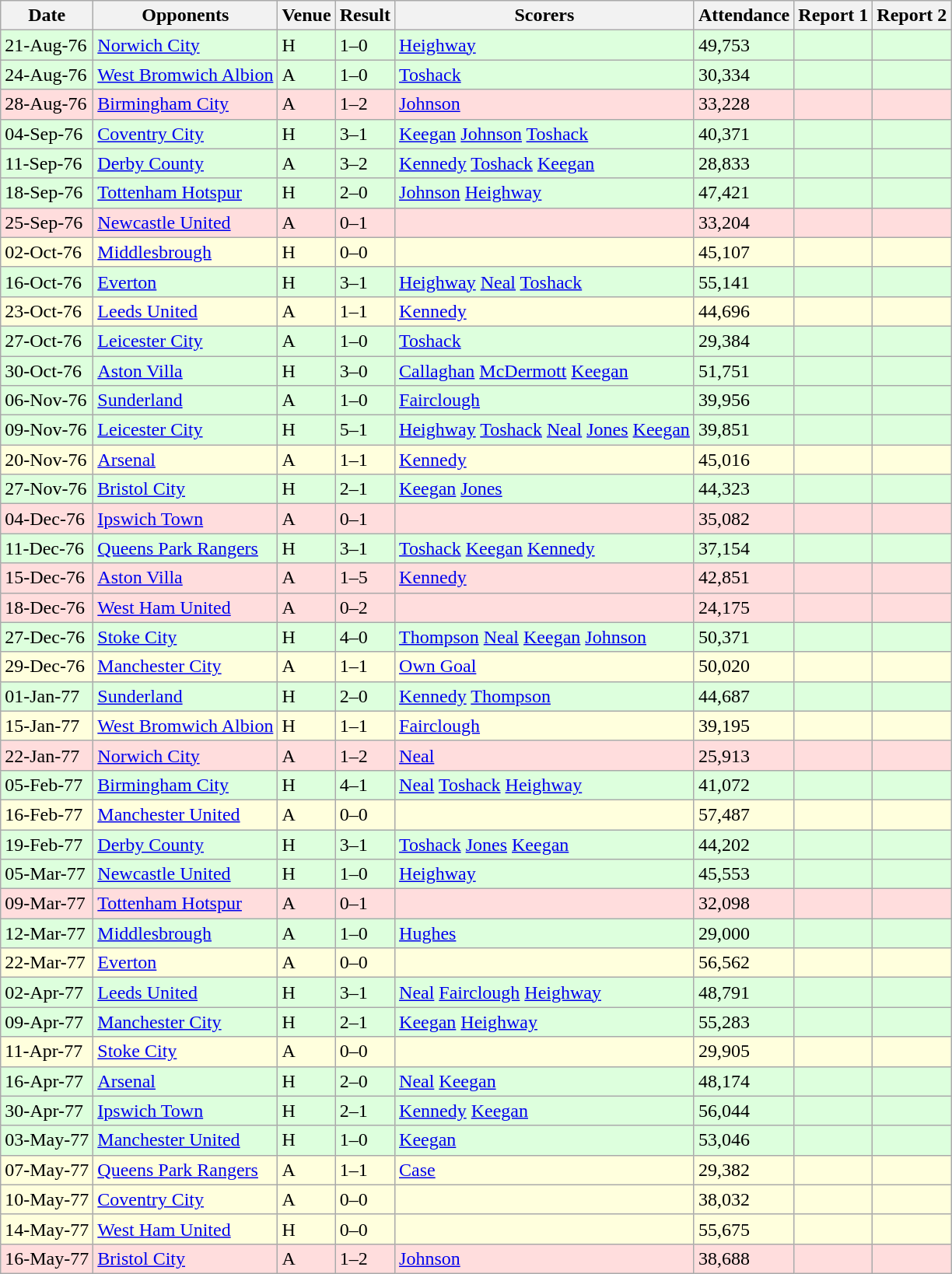<table class=wikitable>
<tr>
<th>Date</th>
<th>Opponents</th>
<th>Venue</th>
<th>Result</th>
<th>Scorers</th>
<th>Attendance</th>
<th>Report 1</th>
<th>Report 2</th>
</tr>
<tr bgcolor="#ddffdd">
<td>21-Aug-76</td>
<td><a href='#'>Norwich City</a></td>
<td>H</td>
<td>1–0</td>
<td><a href='#'>Heighway</a> </td>
<td>49,753</td>
<td></td>
<td></td>
</tr>
<tr bgcolor="#ddffdd">
<td>24-Aug-76</td>
<td><a href='#'>West Bromwich Albion</a></td>
<td>A</td>
<td>1–0</td>
<td><a href='#'>Toshack</a> </td>
<td>30,334</td>
<td></td>
<td></td>
</tr>
<tr bgcolor="#ffdddd">
<td>28-Aug-76</td>
<td><a href='#'>Birmingham City</a></td>
<td>A</td>
<td>1–2</td>
<td><a href='#'>Johnson</a> </td>
<td>33,228</td>
<td></td>
<td></td>
</tr>
<tr bgcolor="#ddffdd">
<td>04-Sep-76</td>
<td><a href='#'>Coventry City</a></td>
<td>H</td>
<td>3–1</td>
<td><a href='#'>Keegan</a>  <a href='#'>Johnson</a>  <a href='#'>Toshack</a> </td>
<td>40,371</td>
<td></td>
<td></td>
</tr>
<tr bgcolor="#ddffdd">
<td>11-Sep-76</td>
<td><a href='#'>Derby County</a></td>
<td>A</td>
<td>3–2</td>
<td><a href='#'>Kennedy</a>  <a href='#'>Toshack</a>  <a href='#'>Keegan</a> </td>
<td>28,833</td>
<td></td>
<td></td>
</tr>
<tr bgcolor="#ddffdd">
<td>18-Sep-76</td>
<td><a href='#'>Tottenham Hotspur</a></td>
<td>H</td>
<td>2–0</td>
<td><a href='#'>Johnson</a>  <a href='#'>Heighway</a> </td>
<td>47,421</td>
<td></td>
<td></td>
</tr>
<tr bgcolor="#ffdddd">
<td>25-Sep-76</td>
<td><a href='#'>Newcastle United</a></td>
<td>A</td>
<td>0–1</td>
<td></td>
<td>33,204</td>
<td></td>
<td></td>
</tr>
<tr bgcolor="#ffffdd">
<td>02-Oct-76</td>
<td><a href='#'>Middlesbrough</a></td>
<td>H</td>
<td>0–0</td>
<td></td>
<td>45,107</td>
<td></td>
<td></td>
</tr>
<tr bgcolor="#ddffdd">
<td>16-Oct-76</td>
<td><a href='#'>Everton</a></td>
<td>H</td>
<td>3–1</td>
<td><a href='#'>Heighway</a>  <a href='#'>Neal</a>  <a href='#'>Toshack</a> </td>
<td>55,141</td>
<td></td>
<td></td>
</tr>
<tr bgcolor="#ffffdd">
<td>23-Oct-76</td>
<td><a href='#'>Leeds United</a></td>
<td>A</td>
<td>1–1</td>
<td><a href='#'>Kennedy</a> </td>
<td>44,696</td>
<td></td>
<td></td>
</tr>
<tr bgcolor="#ddffdd">
<td>27-Oct-76</td>
<td><a href='#'>Leicester City</a></td>
<td>A</td>
<td>1–0</td>
<td><a href='#'>Toshack</a> </td>
<td>29,384</td>
<td></td>
<td></td>
</tr>
<tr bgcolor="#ddffdd">
<td>30-Oct-76</td>
<td><a href='#'>Aston Villa</a></td>
<td>H</td>
<td>3–0</td>
<td><a href='#'>Callaghan</a>  <a href='#'>McDermott</a>  <a href='#'>Keegan</a> </td>
<td>51,751</td>
<td></td>
<td></td>
</tr>
<tr bgcolor="#ddffdd">
<td>06-Nov-76</td>
<td><a href='#'>Sunderland</a></td>
<td>A</td>
<td>1–0</td>
<td><a href='#'>Fairclough</a> </td>
<td>39,956</td>
<td></td>
<td></td>
</tr>
<tr bgcolor="#ddffdd">
<td>09-Nov-76</td>
<td><a href='#'>Leicester City</a></td>
<td>H</td>
<td>5–1</td>
<td><a href='#'>Heighway</a>  <a href='#'>Toshack</a>  <a href='#'>Neal</a>  <a href='#'>Jones</a>  <a href='#'>Keegan</a> </td>
<td>39,851</td>
<td></td>
<td></td>
</tr>
<tr bgcolor="#ffffdd">
<td>20-Nov-76</td>
<td><a href='#'>Arsenal</a></td>
<td>A</td>
<td>1–1</td>
<td><a href='#'>Kennedy</a> </td>
<td>45,016</td>
<td></td>
<td></td>
</tr>
<tr bgcolor="#ddffdd">
<td>27-Nov-76</td>
<td><a href='#'>Bristol City</a></td>
<td>H</td>
<td>2–1</td>
<td><a href='#'>Keegan</a>  <a href='#'>Jones</a> </td>
<td>44,323</td>
<td></td>
<td></td>
</tr>
<tr bgcolor="#ffdddd">
<td>04-Dec-76</td>
<td><a href='#'>Ipswich Town</a></td>
<td>A</td>
<td>0–1</td>
<td></td>
<td>35,082</td>
<td></td>
<td></td>
</tr>
<tr bgcolor="#ddffdd">
<td>11-Dec-76</td>
<td><a href='#'>Queens Park Rangers</a></td>
<td>H</td>
<td>3–1</td>
<td><a href='#'>Toshack</a>  <a href='#'>Keegan</a>  <a href='#'>Kennedy</a> </td>
<td>37,154</td>
<td></td>
<td></td>
</tr>
<tr bgcolor="#ffdddd">
<td>15-Dec-76</td>
<td><a href='#'>Aston Villa</a></td>
<td>A</td>
<td>1–5</td>
<td><a href='#'>Kennedy</a> </td>
<td>42,851</td>
<td></td>
<td></td>
</tr>
<tr bgcolor="#ffdddd">
<td>18-Dec-76</td>
<td><a href='#'>West Ham United</a></td>
<td>A</td>
<td>0–2</td>
<td></td>
<td>24,175</td>
<td></td>
<td></td>
</tr>
<tr bgcolor="#ddffdd">
<td>27-Dec-76</td>
<td><a href='#'>Stoke City</a></td>
<td>H</td>
<td>4–0</td>
<td><a href='#'>Thompson</a>  <a href='#'>Neal</a>  <a href='#'>Keegan</a>  <a href='#'>Johnson</a> </td>
<td>50,371</td>
<td></td>
<td></td>
</tr>
<tr bgcolor="#ffffdd">
<td>29-Dec-76</td>
<td><a href='#'>Manchester City</a></td>
<td>A</td>
<td>1–1</td>
<td><a href='#'>Own Goal</a> </td>
<td>50,020</td>
<td></td>
<td></td>
</tr>
<tr bgcolor="#ddffdd">
<td>01-Jan-77</td>
<td><a href='#'>Sunderland</a></td>
<td>H</td>
<td>2–0</td>
<td><a href='#'>Kennedy</a>  <a href='#'>Thompson</a> </td>
<td>44,687</td>
<td></td>
<td></td>
</tr>
<tr bgcolor="#ffffdd">
<td>15-Jan-77</td>
<td><a href='#'>West Bromwich Albion</a></td>
<td>H</td>
<td>1–1</td>
<td><a href='#'>Fairclough</a> </td>
<td>39,195</td>
<td></td>
<td></td>
</tr>
<tr bgcolor="#ffdddd">
<td>22-Jan-77</td>
<td><a href='#'>Norwich City</a></td>
<td>A</td>
<td>1–2</td>
<td><a href='#'>Neal</a> </td>
<td>25,913</td>
<td></td>
<td></td>
</tr>
<tr bgcolor="#ddffdd">
<td>05-Feb-77</td>
<td><a href='#'>Birmingham City</a></td>
<td>H</td>
<td>4–1</td>
<td><a href='#'>Neal</a>  <a href='#'>Toshack</a>  <a href='#'>Heighway</a> </td>
<td>41,072</td>
<td></td>
<td></td>
</tr>
<tr bgcolor="#ffffdd">
<td>16-Feb-77</td>
<td><a href='#'>Manchester United</a></td>
<td>A</td>
<td>0–0</td>
<td></td>
<td>57,487</td>
<td></td>
<td></td>
</tr>
<tr bgcolor="#ddffdd">
<td>19-Feb-77</td>
<td><a href='#'>Derby County</a></td>
<td>H</td>
<td>3–1</td>
<td><a href='#'>Toshack</a>  <a href='#'>Jones</a>  <a href='#'>Keegan</a> </td>
<td>44,202</td>
<td></td>
<td></td>
</tr>
<tr bgcolor="#ddffdd">
<td>05-Mar-77</td>
<td><a href='#'>Newcastle United</a></td>
<td>H</td>
<td>1–0</td>
<td><a href='#'>Heighway</a> </td>
<td>45,553</td>
<td></td>
<td></td>
</tr>
<tr bgcolor="#ffdddd">
<td>09-Mar-77</td>
<td><a href='#'>Tottenham Hotspur</a></td>
<td>A</td>
<td>0–1</td>
<td></td>
<td>32,098</td>
<td></td>
<td></td>
</tr>
<tr bgcolor="#ddffdd">
<td>12-Mar-77</td>
<td><a href='#'>Middlesbrough</a></td>
<td>A</td>
<td>1–0</td>
<td><a href='#'>Hughes</a> </td>
<td>29,000</td>
<td></td>
<td></td>
</tr>
<tr bgcolor="#ffffdd">
<td>22-Mar-77</td>
<td><a href='#'>Everton</a></td>
<td>A</td>
<td>0–0</td>
<td></td>
<td>56,562</td>
<td></td>
<td></td>
</tr>
<tr bgcolor="#ddffdd">
<td>02-Apr-77</td>
<td><a href='#'>Leeds United</a></td>
<td>H</td>
<td>3–1</td>
<td><a href='#'>Neal</a>  <a href='#'>Fairclough</a>  <a href='#'>Heighway</a> </td>
<td>48,791</td>
<td></td>
<td></td>
</tr>
<tr bgcolor="#ddffdd">
<td>09-Apr-77</td>
<td><a href='#'>Manchester City</a></td>
<td>H</td>
<td>2–1</td>
<td><a href='#'>Keegan</a>  <a href='#'>Heighway</a> </td>
<td>55,283</td>
<td></td>
<td></td>
</tr>
<tr bgcolor="#ffffdd">
<td>11-Apr-77</td>
<td><a href='#'>Stoke City</a></td>
<td>A</td>
<td>0–0</td>
<td></td>
<td>29,905</td>
<td></td>
<td></td>
</tr>
<tr bgcolor="#ddffdd">
<td>16-Apr-77</td>
<td><a href='#'>Arsenal</a></td>
<td>H</td>
<td>2–0</td>
<td><a href='#'>Neal</a>  <a href='#'>Keegan</a> </td>
<td>48,174</td>
<td></td>
<td></td>
</tr>
<tr bgcolor="#ddffdd">
<td>30-Apr-77</td>
<td><a href='#'>Ipswich Town</a></td>
<td>H</td>
<td>2–1</td>
<td><a href='#'>Kennedy</a>  <a href='#'>Keegan</a> </td>
<td>56,044</td>
<td></td>
<td></td>
</tr>
<tr bgcolor="#ddffdd">
<td>03-May-77</td>
<td><a href='#'>Manchester United</a></td>
<td>H</td>
<td>1–0</td>
<td><a href='#'>Keegan</a> </td>
<td>53,046</td>
<td></td>
<td></td>
</tr>
<tr bgcolor="#ffffdd">
<td>07-May-77</td>
<td><a href='#'>Queens Park Rangers</a></td>
<td>A</td>
<td>1–1</td>
<td><a href='#'>Case</a> </td>
<td>29,382</td>
<td></td>
<td></td>
</tr>
<tr bgcolor="#ffffdd">
<td>10-May-77</td>
<td><a href='#'>Coventry City</a></td>
<td>A</td>
<td>0–0</td>
<td></td>
<td>38,032</td>
<td></td>
<td></td>
</tr>
<tr bgcolor="#ffffdd">
<td>14-May-77</td>
<td><a href='#'>West Ham United</a></td>
<td>H</td>
<td>0–0</td>
<td></td>
<td>55,675</td>
<td></td>
<td></td>
</tr>
<tr bgcolor="#ffdddd">
<td>16-May-77</td>
<td><a href='#'>Bristol City</a></td>
<td>A</td>
<td>1–2</td>
<td><a href='#'>Johnson</a> </td>
<td>38,688</td>
<td></td>
<td></td>
</tr>
</table>
